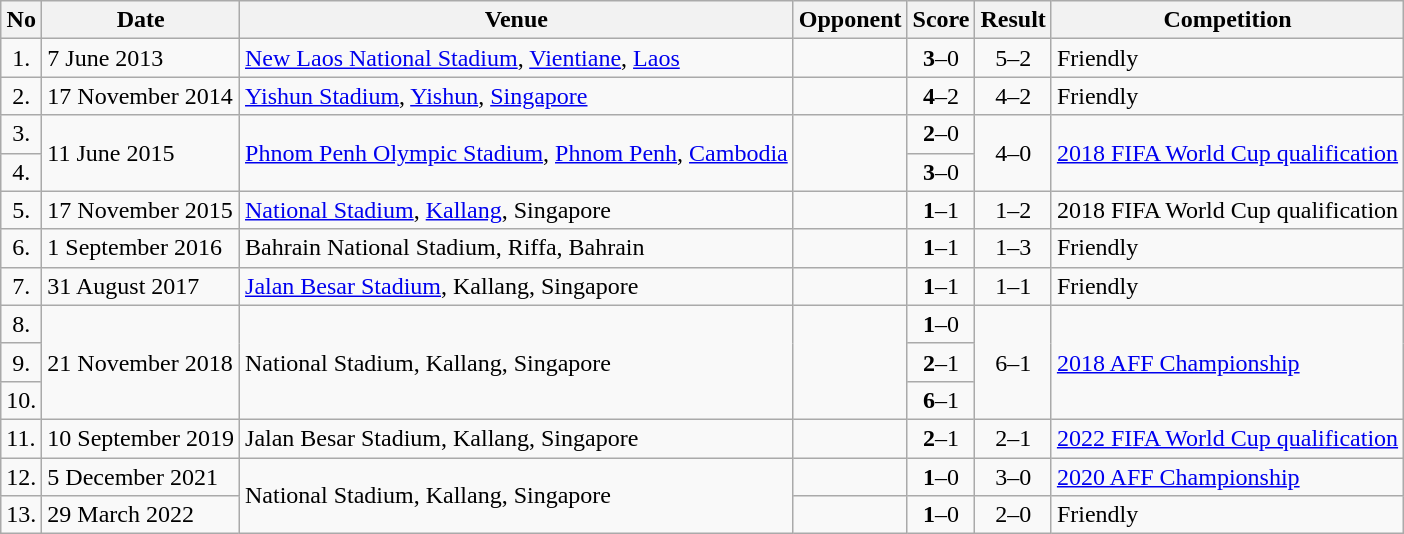<table class="wikitable">
<tr>
<th>No</th>
<th>Date</th>
<th>Venue</th>
<th>Opponent</th>
<th>Score</th>
<th>Result</th>
<th>Competition</th>
</tr>
<tr>
<td align=center>1.</td>
<td>7 June 2013</td>
<td><a href='#'>New Laos National Stadium</a>, <a href='#'>Vientiane</a>, <a href='#'>Laos</a></td>
<td></td>
<td align=center><strong>3</strong>–0</td>
<td align=center>5–2</td>
<td>Friendly</td>
</tr>
<tr>
<td align=center>2.</td>
<td>17 November 2014</td>
<td><a href='#'>Yishun Stadium</a>, <a href='#'>Yishun</a>, <a href='#'>Singapore</a></td>
<td></td>
<td align=center><strong>4</strong>–2</td>
<td align=center>4–2</td>
<td>Friendly</td>
</tr>
<tr>
<td align="center">3.</td>
<td rowspan="2">11 June 2015</td>
<td rowspan="2"><a href='#'>Phnom Penh Olympic Stadium</a>, <a href='#'>Phnom Penh</a>, <a href='#'>Cambodia</a></td>
<td rowspan="2"></td>
<td align="center"><strong>2</strong>–0</td>
<td rowspan="2" align="center">4–0</td>
<td rowspan="2"><a href='#'>2018 FIFA World Cup qualification</a></td>
</tr>
<tr>
<td align="center">4.</td>
<td align="center"><strong>3</strong>–0</td>
</tr>
<tr>
<td align="center">5.</td>
<td>17 November 2015</td>
<td><a href='#'>National Stadium</a>, <a href='#'>Kallang</a>, Singapore</td>
<td></td>
<td align="center"><strong>1</strong>–1</td>
<td align="center">1–2</td>
<td>2018 FIFA World Cup qualification</td>
</tr>
<tr>
<td align="center">6.</td>
<td>1 September 2016</td>
<td>Bahrain National Stadium, Riffa, Bahrain</td>
<td></td>
<td align="center"><strong>1</strong>–1</td>
<td align="center">1–3</td>
<td>Friendly</td>
</tr>
<tr>
<td align="center">7.</td>
<td>31 August 2017</td>
<td><a href='#'>Jalan Besar Stadium</a>, Kallang, Singapore</td>
<td></td>
<td align="center"><strong>1</strong>–1</td>
<td align="center">1–1</td>
<td>Friendly</td>
</tr>
<tr>
<td align="center">8.</td>
<td rowspan="3">21 November 2018</td>
<td rowspan="3">National Stadium, Kallang, Singapore</td>
<td rowspan="3"></td>
<td align="center"><strong>1</strong>–0</td>
<td rowspan=3 align="center">6–1</td>
<td rowspan=3><a href='#'>2018 AFF Championship</a></td>
</tr>
<tr>
<td align="center">9.</td>
<td align="center"><strong>2</strong>–1</td>
</tr>
<tr>
<td align=center>10.</td>
<td align=center><strong>6</strong>–1</td>
</tr>
<tr>
<td>11.</td>
<td>10 September 2019</td>
<td>Jalan Besar Stadium, Kallang, Singapore</td>
<td></td>
<td align=center><strong>2</strong>–1</td>
<td align=center>2–1</td>
<td><a href='#'>2022 FIFA World Cup qualification</a></td>
</tr>
<tr>
<td>12.</td>
<td>5 December 2021</td>
<td rowspan="2">National Stadium, Kallang, Singapore</td>
<td></td>
<td align=center><strong>1</strong>–0</td>
<td align=center>3–0</td>
<td><a href='#'>2020 AFF Championship</a></td>
</tr>
<tr>
<td>13.</td>
<td>29 March 2022</td>
<td></td>
<td align="center"><strong>1</strong>–0</td>
<td align=center>2–0</td>
<td>Friendly</td>
</tr>
</table>
